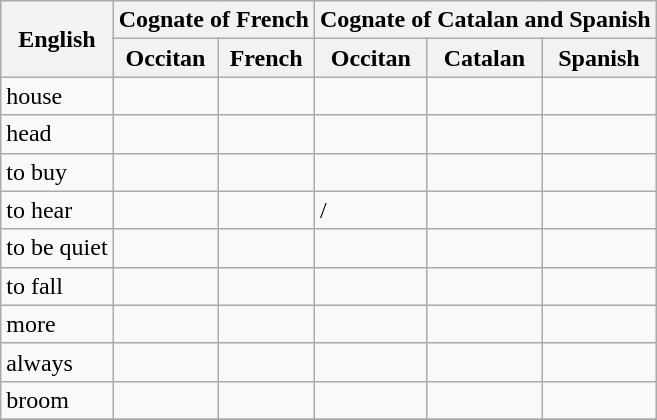<table class=wikitable>
<tr>
<th scope="col" rowspan=2>English</th>
<th ! scope="col" colspan=2>Cognate of French</th>
<th ! scope="col" colspan=3>Cognate of Catalan and Spanish</th>
</tr>
<tr>
<th scope="col">Occitan</th>
<th ! scope="col">French</th>
<th ! scope="col">Occitan</th>
<th ! scope="col">Catalan</th>
<th ! scope="col">Spanish</th>
</tr>
<tr>
<td>house</td>
<td style></td>
<td></td>
<td style></td>
<td></td>
<td></td>
</tr>
<tr>
<td>head</td>
<td style></td>
<td></td>
<td style></td>
<td></td>
<td></td>
</tr>
<tr>
<td>to buy</td>
<td style></td>
<td></td>
<td style></td>
<td></td>
<td></td>
</tr>
<tr>
<td>to hear</td>
<td style></td>
<td></td>
<td style> / </td>
<td></td>
<td></td>
</tr>
<tr>
<td>to be quiet</td>
<td style></td>
<td></td>
<td style></td>
<td></td>
<td></td>
</tr>
<tr>
<td>to fall</td>
<td style></td>
<td></td>
<td style></td>
<td></td>
<td></td>
</tr>
<tr>
<td>more</td>
<td style></td>
<td></td>
<td style></td>
<td></td>
<td></td>
</tr>
<tr>
<td>always</td>
<td style></td>
<td></td>
<td style></td>
<td></td>
<td></td>
</tr>
<tr>
<td>broom</td>
<td style></td>
<td></td>
<td style></td>
<td></td>
<td></td>
</tr>
<tr>
</tr>
</table>
